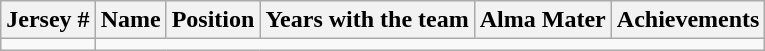<table class="wikitable" style="text-align:center">
<tr>
<th>Jersey #</th>
<th>Name</th>
<th>Position</th>
<th>Years with the team</th>
<th>Alma Mater</th>
<th>Achievements</th>
</tr>
<tr>
<td></td>
</tr>
</table>
